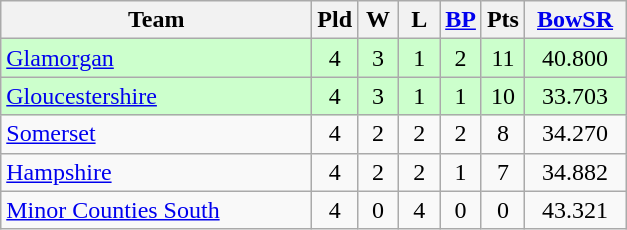<table class="wikitable" style="text-align: center;">
<tr>
<th width=200>Team</th>
<th width=20>Pld</th>
<th width=20>W</th>
<th width=20>L</th>
<th width=20><a href='#'>BP</a></th>
<th width=20>Pts</th>
<th width=60><a href='#'>BowSR</a></th>
</tr>
<tr bgcolor="#ccffcc">
<td align=left><a href='#'>Glamorgan</a></td>
<td>4</td>
<td>3</td>
<td>1</td>
<td>2</td>
<td>11</td>
<td>40.800</td>
</tr>
<tr bgcolor="#ccffcc">
<td align=left><a href='#'>Gloucestershire</a></td>
<td>4</td>
<td>3</td>
<td>1</td>
<td>1</td>
<td>10</td>
<td>33.703</td>
</tr>
<tr>
<td align=left><a href='#'>Somerset</a></td>
<td>4</td>
<td>2</td>
<td>2</td>
<td>2</td>
<td>8</td>
<td>34.270</td>
</tr>
<tr>
<td align=left><a href='#'>Hampshire</a></td>
<td>4</td>
<td>2</td>
<td>2</td>
<td>1</td>
<td>7</td>
<td>34.882</td>
</tr>
<tr>
<td align=left><a href='#'>Minor Counties South</a></td>
<td>4</td>
<td>0</td>
<td>4</td>
<td>0</td>
<td>0</td>
<td>43.321</td>
</tr>
</table>
